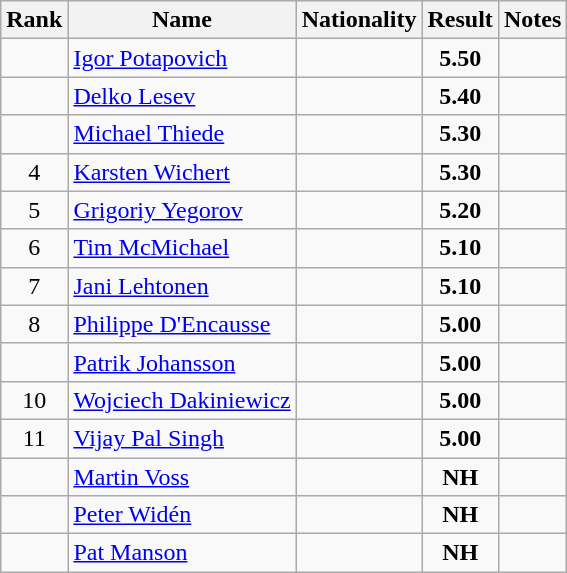<table class="wikitable sortable" style="text-align:center">
<tr>
<th>Rank</th>
<th>Name</th>
<th>Nationality</th>
<th>Result</th>
<th>Notes</th>
</tr>
<tr>
<td></td>
<td align=left><a href='#'>Igor Potapovich</a></td>
<td align=left></td>
<td><strong>5.50</strong></td>
<td></td>
</tr>
<tr>
<td></td>
<td align=left><a href='#'>Delko Lesev</a></td>
<td align=left></td>
<td><strong>5.40</strong></td>
<td></td>
</tr>
<tr>
<td></td>
<td align=left><a href='#'>Michael Thiede</a></td>
<td align=left></td>
<td><strong>5.30</strong></td>
<td></td>
</tr>
<tr>
<td>4</td>
<td align=left><a href='#'>Karsten Wichert</a></td>
<td align=left></td>
<td><strong>5.30</strong></td>
<td></td>
</tr>
<tr>
<td>5</td>
<td align=left><a href='#'>Grigoriy Yegorov</a></td>
<td align=left></td>
<td><strong>5.20</strong></td>
<td></td>
</tr>
<tr>
<td>6</td>
<td align=left><a href='#'>Tim McMichael</a></td>
<td align=left></td>
<td><strong>5.10</strong></td>
<td></td>
</tr>
<tr>
<td>7</td>
<td align=left><a href='#'>Jani Lehtonen</a></td>
<td align=left></td>
<td><strong>5.10</strong></td>
<td></td>
</tr>
<tr>
<td>8</td>
<td align=left><a href='#'>Philippe D'Encausse</a></td>
<td align=left></td>
<td><strong>5.00</strong></td>
<td></td>
</tr>
<tr>
<td></td>
<td align=left><a href='#'>Patrik Johansson</a></td>
<td align=left></td>
<td><strong>5.00</strong></td>
<td></td>
</tr>
<tr>
<td>10</td>
<td align=left><a href='#'>Wojciech Dakiniewicz</a></td>
<td align=left></td>
<td><strong>5.00</strong></td>
<td></td>
</tr>
<tr>
<td>11</td>
<td align=left><a href='#'>Vijay Pal Singh</a></td>
<td align=left></td>
<td><strong>5.00</strong></td>
<td></td>
</tr>
<tr>
<td></td>
<td align=left><a href='#'>Martin Voss</a></td>
<td align=left></td>
<td><strong>NH</strong></td>
<td></td>
</tr>
<tr>
<td></td>
<td align=left><a href='#'>Peter Widén</a></td>
<td align=left></td>
<td><strong>NH</strong></td>
<td></td>
</tr>
<tr>
<td></td>
<td align=left><a href='#'>Pat Manson</a></td>
<td align=left></td>
<td><strong>NH</strong></td>
<td></td>
</tr>
</table>
